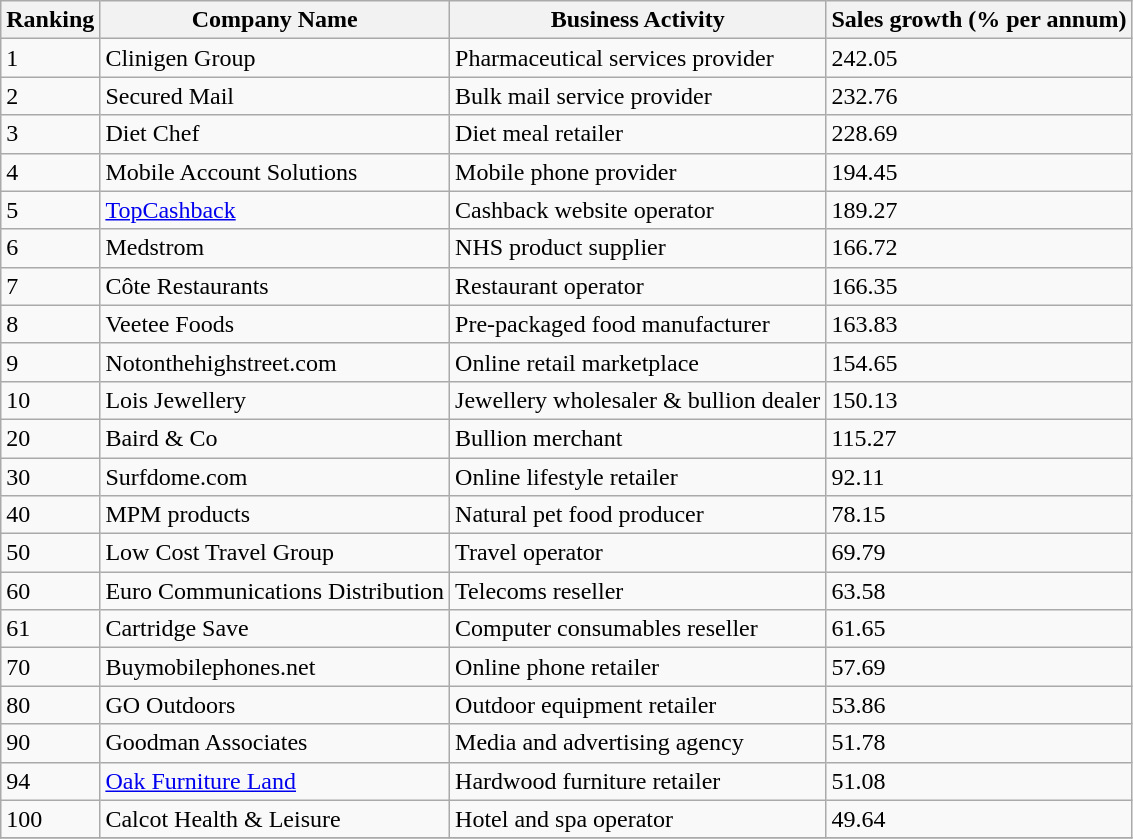<table class="wikitable sortable">
<tr>
<th>Ranking</th>
<th>Company Name</th>
<th>Business Activity</th>
<th>Sales growth (% per annum)</th>
</tr>
<tr>
<td>1</td>
<td>Clinigen Group</td>
<td>Pharmaceutical services provider</td>
<td>242.05</td>
</tr>
<tr>
<td>2</td>
<td>Secured Mail</td>
<td>Bulk mail service provider</td>
<td>232.76</td>
</tr>
<tr>
<td>3</td>
<td>Diet Chef</td>
<td>Diet meal retailer</td>
<td>228.69</td>
</tr>
<tr>
<td>4</td>
<td>Mobile Account Solutions</td>
<td>Mobile phone provider</td>
<td>194.45</td>
</tr>
<tr>
<td>5</td>
<td><a href='#'>TopCashback</a></td>
<td>Cashback website operator</td>
<td>189.27</td>
</tr>
<tr>
<td>6</td>
<td>Medstrom</td>
<td>NHS product supplier</td>
<td>166.72</td>
</tr>
<tr>
<td>7</td>
<td>Côte Restaurants</td>
<td>Restaurant operator</td>
<td>166.35</td>
</tr>
<tr>
<td>8</td>
<td>Veetee Foods</td>
<td>Pre-packaged food manufacturer</td>
<td>163.83</td>
</tr>
<tr>
<td>9</td>
<td>Notonthehighstreet.com</td>
<td>Online retail marketplace</td>
<td>154.65</td>
</tr>
<tr>
<td>10</td>
<td>Lois Jewellery</td>
<td>Jewellery wholesaler & bullion dealer</td>
<td>150.13</td>
</tr>
<tr>
<td>20</td>
<td>Baird & Co</td>
<td>Bullion merchant</td>
<td>115.27</td>
</tr>
<tr>
<td>30</td>
<td>Surfdome.com</td>
<td>Online lifestyle retailer</td>
<td>92.11</td>
</tr>
<tr>
<td>40</td>
<td>MPM products</td>
<td>Natural pet food producer</td>
<td>78.15</td>
</tr>
<tr>
<td>50</td>
<td>Low Cost Travel Group</td>
<td>Travel operator</td>
<td>69.79</td>
</tr>
<tr>
<td>60</td>
<td>Euro Communications Distribution</td>
<td>Telecoms reseller</td>
<td>63.58</td>
</tr>
<tr>
<td>61</td>
<td>Cartridge Save</td>
<td>Computer consumables reseller</td>
<td>61.65</td>
</tr>
<tr>
<td>70</td>
<td>Buymobilephones.net</td>
<td>Online phone retailer</td>
<td>57.69</td>
</tr>
<tr>
<td>80</td>
<td>GO Outdoors</td>
<td>Outdoor equipment retailer</td>
<td>53.86</td>
</tr>
<tr>
<td>90</td>
<td>Goodman Associates</td>
<td>Media and advertising agency</td>
<td>51.78</td>
</tr>
<tr>
<td>94</td>
<td><a href='#'>Oak Furniture Land</a></td>
<td>Hardwood furniture retailer</td>
<td>51.08</td>
</tr>
<tr>
<td>100</td>
<td>Calcot Health & Leisure</td>
<td>Hotel and spa operator</td>
<td>49.64</td>
</tr>
<tr>
</tr>
</table>
